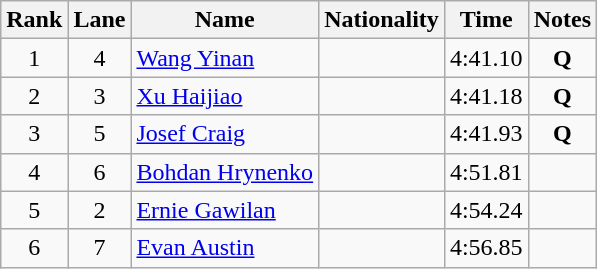<table class="wikitable sortable" style="text-align:center">
<tr>
<th>Rank</th>
<th>Lane</th>
<th>Name</th>
<th>Nationality</th>
<th>Time</th>
<th>Notes</th>
</tr>
<tr>
<td>1</td>
<td>4</td>
<td align=left><a href='#'>Wang Yinan</a></td>
<td align=left></td>
<td>4:41.10</td>
<td><strong>Q</strong></td>
</tr>
<tr>
<td>2</td>
<td>3</td>
<td align=left><a href='#'>Xu Haijiao</a></td>
<td align=left></td>
<td>4:41.18</td>
<td><strong>Q</strong></td>
</tr>
<tr>
<td>3</td>
<td>5</td>
<td align=left><a href='#'>Josef Craig</a></td>
<td align=left></td>
<td>4:41.93</td>
<td><strong>Q</strong></td>
</tr>
<tr>
<td>4</td>
<td>6</td>
<td align=left><a href='#'>Bohdan Hrynenko</a></td>
<td align=left></td>
<td>4:51.81</td>
<td></td>
</tr>
<tr>
<td>5</td>
<td>2</td>
<td align=left><a href='#'>Ernie Gawilan</a></td>
<td align=left></td>
<td>4:54.24</td>
<td></td>
</tr>
<tr>
<td>6</td>
<td>7</td>
<td align=left><a href='#'>Evan Austin</a></td>
<td align=left></td>
<td>4:56.85</td>
<td></td>
</tr>
</table>
